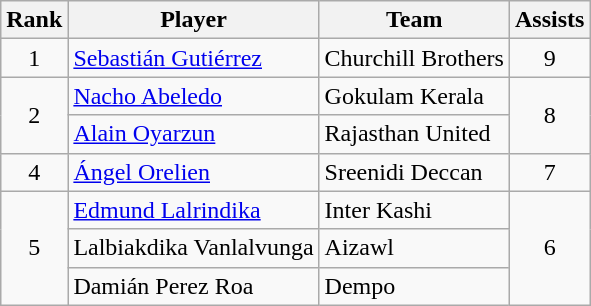<table class="wikitable sortable" style="text-align:center">
<tr>
<th>Rank</th>
<th>Player</th>
<th>Team</th>
<th>Assists</th>
</tr>
<tr>
<td>1</td>
<td align="left"> <a href='#'>Sebastián Gutiérrez</a></td>
<td align="left">Churchill Brothers</td>
<td>9</td>
</tr>
<tr>
<td rowspan="2">2</td>
<td align="left"> <a href='#'>Nacho Abeledo</a></td>
<td align="left">Gokulam Kerala</td>
<td rowspan="2">8</td>
</tr>
<tr>
<td align="left"> <a href='#'>Alain Oyarzun</a></td>
<td align="left">Rajasthan United</td>
</tr>
<tr>
<td>4</td>
<td align="left"> <a href='#'>Ángel Orelien</a></td>
<td align="left">Sreenidi Deccan</td>
<td>7</td>
</tr>
<tr>
<td rowspan="3">5</td>
<td align="left"> <a href='#'>Edmund Lalrindika</a></td>
<td align="left">Inter Kashi</td>
<td rowspan="3">6</td>
</tr>
<tr>
<td align="left"> Lalbiakdika Vanlalvunga</td>
<td align="left">Aizawl</td>
</tr>
<tr>
<td align="left"> Damián Perez Roa</td>
<td align="left">Dempo</td>
</tr>
</table>
